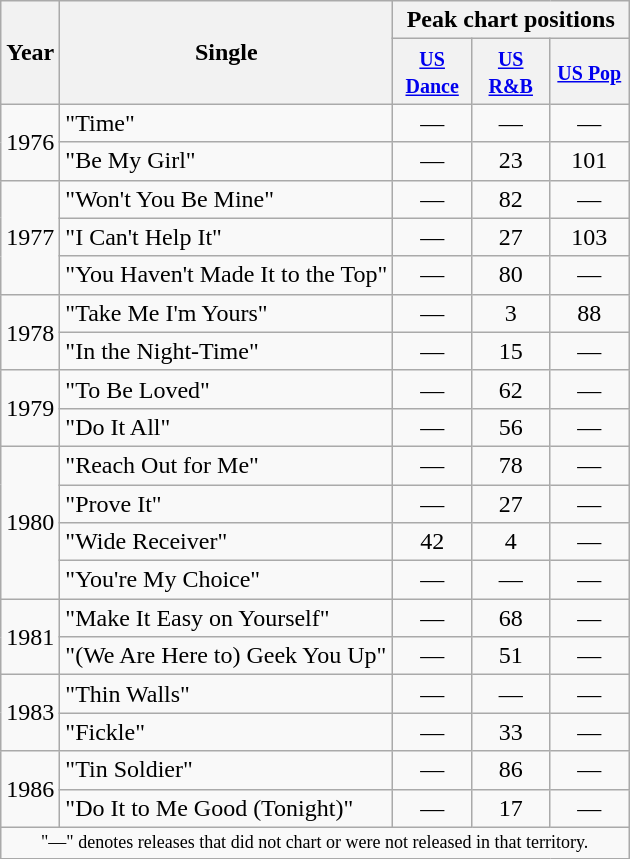<table class="wikitable">
<tr>
<th scope="col" rowspan="2">Year</th>
<th scope="col" rowspan="2">Single</th>
<th scope="col" colspan="4">Peak chart positions</th>
</tr>
<tr>
<th style="width:45px;"><small><a href='#'>US Dance</a></small><br></th>
<th style="width:45px;"><small><a href='#'>US R&B</a></small><br></th>
<th style="width:45px;"><small><a href='#'>US Pop</a></small><br></th>
</tr>
<tr>
<td rowspan="2">1976</td>
<td>"Time"</td>
<td align=center>—</td>
<td align=center>—</td>
<td align=center>―</td>
</tr>
<tr>
<td>"Be My Girl"</td>
<td align=center>—</td>
<td align=center>23</td>
<td align=center>101</td>
</tr>
<tr>
<td rowspan="3">1977</td>
<td>"Won't You Be Mine"</td>
<td align=center>—</td>
<td align=center>82</td>
<td align=center>—</td>
</tr>
<tr>
<td>"I Can't Help It"</td>
<td align=center>―</td>
<td align=center>27</td>
<td align=center>103</td>
</tr>
<tr>
<td>"You Haven't Made It to the Top"</td>
<td align=center>—</td>
<td align=center>80</td>
<td align=center>—</td>
</tr>
<tr>
<td rowspan="2">1978</td>
<td>"Take Me I'm Yours"</td>
<td align=center>—</td>
<td align=center>3</td>
<td align=center>88</td>
</tr>
<tr>
<td>"In the Night-Time"</td>
<td align=center>—</td>
<td align=center>15</td>
<td align=center>―</td>
</tr>
<tr>
<td rowspan="2">1979</td>
<td>"To Be Loved"</td>
<td align=center>―</td>
<td align=center>62</td>
<td align=center>―</td>
</tr>
<tr>
<td>"Do It All"</td>
<td align=center>―</td>
<td align=center>56</td>
<td align=center>―</td>
</tr>
<tr>
<td rowspan="4">1980</td>
<td>"Reach Out for Me"</td>
<td align=center>―</td>
<td align=center>78</td>
<td align=center>―</td>
</tr>
<tr>
<td>"Prove It"</td>
<td align=center>―</td>
<td align=center>27</td>
<td align=center>―</td>
</tr>
<tr>
<td>"Wide Receiver"</td>
<td align=center>42</td>
<td align=center>4</td>
<td align=center>―</td>
</tr>
<tr>
<td>"You're My Choice"</td>
<td align=center>―</td>
<td align=center>―</td>
<td align=center>―</td>
</tr>
<tr>
<td rowspan="2">1981</td>
<td>"Make It Easy on Yourself"</td>
<td align=center>―</td>
<td align=center>68</td>
<td align=center>―</td>
</tr>
<tr>
<td>"(We Are Here to) Geek You Up"</td>
<td align=center>―</td>
<td align=center>51</td>
<td align=center>―</td>
</tr>
<tr>
<td rowspan="2">1983</td>
<td>"Thin Walls"</td>
<td align=center>―</td>
<td align=center>―</td>
<td align=center>―</td>
</tr>
<tr>
<td>"Fickle"</td>
<td align=center>―</td>
<td align=center>33</td>
<td align=center>―</td>
</tr>
<tr>
<td rowspan="2">1986</td>
<td>"Tin Soldier"</td>
<td align=center>―</td>
<td align=center>86</td>
<td align=center>―</td>
</tr>
<tr>
<td>"Do It to Me Good (Tonight)"</td>
<td align=center>―</td>
<td align=center>17</td>
<td align=center>―</td>
</tr>
<tr>
<td colspan="6" style="text-align:center; font-size:9pt;">"—" denotes releases that did not chart or were not released in that territory.</td>
</tr>
</table>
